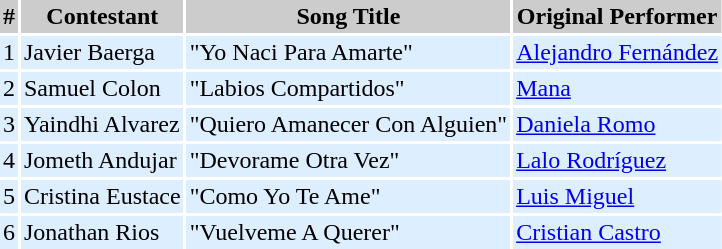<table cellpadding=2 cellspacing=2>
<tr bgcolor=#cccccc>
<th>#</th>
<th>Contestant</th>
<th>Song Title</th>
<th>Original Performer</th>
</tr>
<tr bgcolor=#DDEEFF>
<td align=center>1</td>
<td>Javier Baerga</td>
<td>"Yo Naci Para Amarte"</td>
<td><a href='#'>Alejandro Fernández</a></td>
</tr>
<tr bgcolor=#DDEEFF>
<td align=center>2</td>
<td>Samuel Colon</td>
<td>"Labios Compartidos"</td>
<td><a href='#'>Mana</a></td>
</tr>
<tr bgcolor=#DDEEFF>
<td align=center>3</td>
<td>Yaindhi Alvarez</td>
<td>"Quiero Amanecer Con Alguien"</td>
<td><a href='#'>Daniela Romo</a></td>
</tr>
<tr bgcolor=#DDEEFF>
<td align=center>4</td>
<td>Jometh Andujar</td>
<td>"Devorame Otra Vez"</td>
<td><a href='#'>Lalo Rodríguez</a></td>
</tr>
<tr bgcolor=#DDEEFF>
<td align=center>5</td>
<td>Cristina Eustace</td>
<td>"Como Yo Te Ame"</td>
<td><a href='#'>Luis Miguel</a></td>
</tr>
<tr bgcolor=#DDEEFF>
<td align=center>6</td>
<td>Jonathan Rios</td>
<td>"Vuelveme A Querer"</td>
<td><a href='#'>Cristian Castro</a></td>
</tr>
<tr bgcolor=#DDEEFF>
</tr>
</table>
